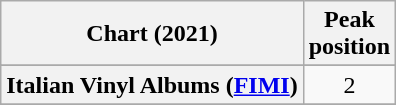<table class="wikitable sortable plainrowheaders" style="text-align:center">
<tr>
<th scope="col">Chart (2021)</th>
<th scope="col">Peak<br>position</th>
</tr>
<tr>
</tr>
<tr>
<th scope="row">Italian Vinyl Albums (<a href='#'>FIMI</a>)</th>
<td>2</td>
</tr>
<tr>
</tr>
</table>
